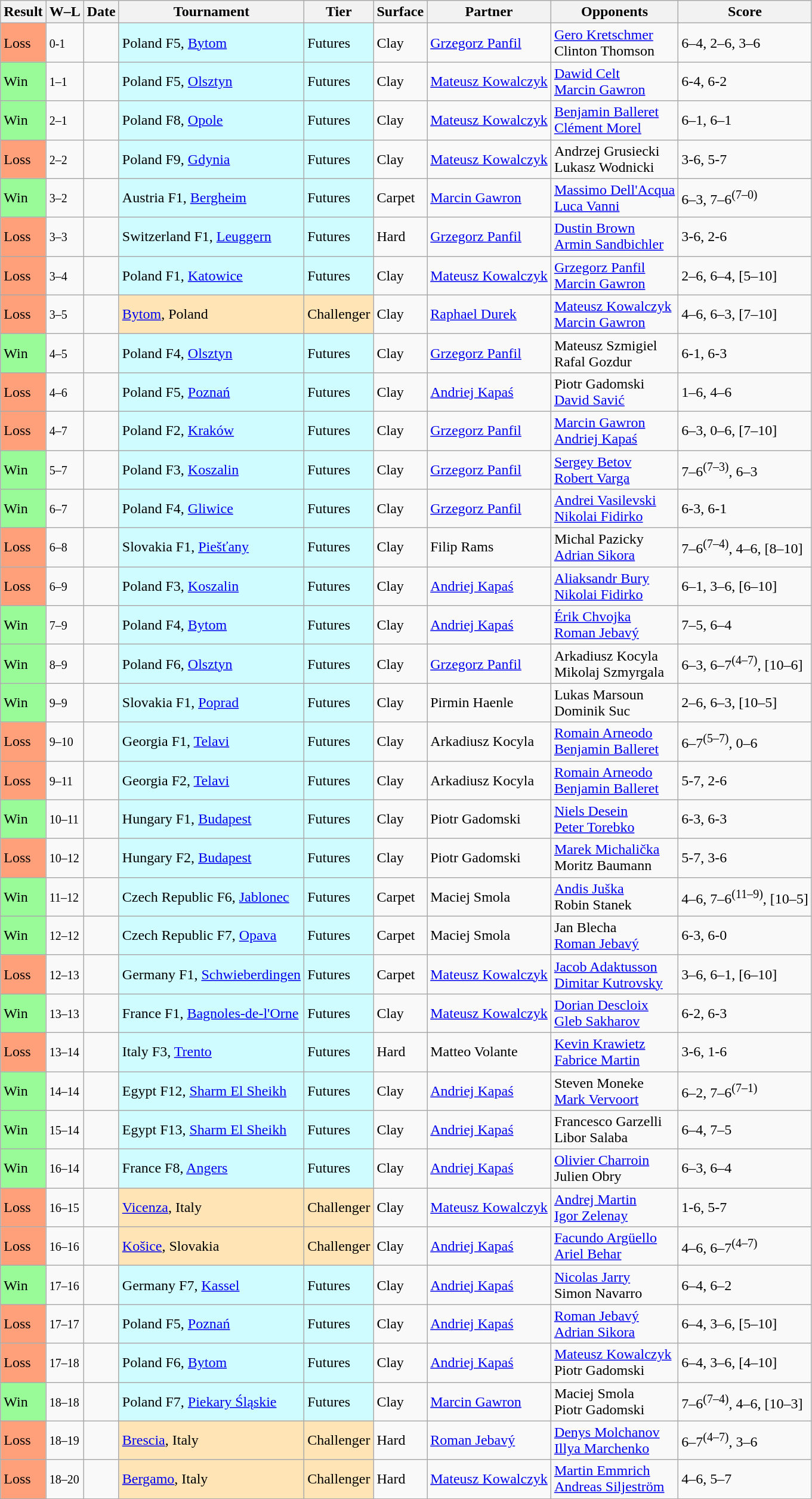<table class="sortable wikitable">
<tr>
<th>Result</th>
<th class="unsortable">W–L</th>
<th>Date</th>
<th>Tournament</th>
<th>Tier</th>
<th>Surface</th>
<th>Partner</th>
<th>Opponents</th>
<th class="unsortable">Score</th>
</tr>
<tr>
<td bgcolor=FFA07A>Loss</td>
<td><small>0-1</small></td>
<td></td>
<td style="background:#cffcff;">Poland F5, <a href='#'>Bytom</a></td>
<td style="background:#cffcff;">Futures</td>
<td>Clay</td>
<td> <a href='#'>Grzegorz Panfil</a></td>
<td> <a href='#'>Gero Kretschmer</a> <br>  Clinton Thomson</td>
<td>6–4, 2–6, 3–6</td>
</tr>
<tr>
<td bgcolor=98FB98>Win</td>
<td><small>1–1</small></td>
<td></td>
<td style="background:#cffcff;">Poland F5, <a href='#'>Olsztyn</a></td>
<td style="background:#cffcff;">Futures</td>
<td>Clay</td>
<td> <a href='#'>Mateusz Kowalczyk</a></td>
<td> <a href='#'>Dawid Celt</a> <br>  <a href='#'>Marcin Gawron</a></td>
<td>6-4, 6-2</td>
</tr>
<tr>
<td bgcolor=98FB98>Win</td>
<td><small>2–1</small></td>
<td></td>
<td style="background:#cffcff;">Poland F8, <a href='#'>Opole</a></td>
<td style="background:#cffcff;">Futures</td>
<td>Clay</td>
<td> <a href='#'>Mateusz Kowalczyk</a></td>
<td> <a href='#'>Benjamin Balleret</a> <br>  <a href='#'>Clément Morel</a></td>
<td>6–1, 6–1</td>
</tr>
<tr>
<td bgcolor=FFA07A>Loss</td>
<td><small>2–2</small></td>
<td></td>
<td style="background:#cffcff;">Poland F9, <a href='#'>Gdynia</a></td>
<td style="background:#cffcff;">Futures</td>
<td>Clay</td>
<td> <a href='#'>Mateusz Kowalczyk</a></td>
<td> Andrzej Grusiecki <br>  Lukasz Wodnicki</td>
<td>3-6, 5-7</td>
</tr>
<tr>
<td bgcolor=98FB98>Win</td>
<td><small>3–2</small></td>
<td></td>
<td style="background:#cffcff;">Austria F1, <a href='#'>Bergheim</a></td>
<td style="background:#cffcff;">Futures</td>
<td>Carpet</td>
<td> <a href='#'>Marcin Gawron</a></td>
<td> <a href='#'>Massimo Dell'Acqua</a> <br>  <a href='#'>Luca Vanni</a></td>
<td>6–3, 7–6<sup>(7–0)</sup></td>
</tr>
<tr>
<td bgcolor=FFA07A>Loss</td>
<td><small>3–3</small></td>
<td></td>
<td style="background:#cffcff;">Switzerland F1, <a href='#'>Leuggern</a></td>
<td style="background:#cffcff;">Futures</td>
<td>Hard</td>
<td> <a href='#'>Grzegorz Panfil</a></td>
<td> <a href='#'>Dustin Brown</a> <br>  <a href='#'>Armin Sandbichler</a></td>
<td>3-6, 2-6</td>
</tr>
<tr>
<td bgcolor=FFA07A>Loss</td>
<td><small>3–4</small></td>
<td></td>
<td style="background:#cffcff;">Poland F1, <a href='#'>Katowice</a></td>
<td style="background:#cffcff;">Futures</td>
<td>Clay</td>
<td> <a href='#'>Mateusz Kowalczyk</a></td>
<td> <a href='#'>Grzegorz Panfil</a> <br>  <a href='#'>Marcin Gawron</a></td>
<td>2–6, 6–4, [5–10]</td>
</tr>
<tr>
<td bgcolor=FFA07A>Loss</td>
<td><small>3–5</small></td>
<td></td>
<td style="background:moccasin;"><a href='#'>Bytom</a>, Poland</td>
<td style="background:moccasin;">Challenger</td>
<td>Clay</td>
<td> <a href='#'>Raphael Durek</a></td>
<td> <a href='#'>Mateusz Kowalczyk</a> <br>  <a href='#'>Marcin Gawron</a></td>
<td>4–6, 6–3, [7–10]</td>
</tr>
<tr>
<td bgcolor=98FB98>Win</td>
<td><small>4–5</small></td>
<td></td>
<td style="background:#cffcff;">Poland F4, <a href='#'>Olsztyn</a></td>
<td style="background:#cffcff;">Futures</td>
<td>Clay</td>
<td> <a href='#'>Grzegorz Panfil</a></td>
<td> Mateusz Szmigiel <br>  Rafal Gozdur</td>
<td>6-1, 6-3</td>
</tr>
<tr>
<td bgcolor=FFA07A>Loss</td>
<td><small>4–6</small></td>
<td></td>
<td style="background:#cffcff;">Poland F5, <a href='#'>Poznań</a></td>
<td style="background:#cffcff;">Futures</td>
<td>Clay</td>
<td> <a href='#'>Andriej Kapaś</a></td>
<td> Piotr Gadomski <br>  <a href='#'>David Savić</a></td>
<td>1–6, 4–6</td>
</tr>
<tr>
<td bgcolor=FFA07A>Loss</td>
<td><small>4–7</small></td>
<td></td>
<td style="background:#cffcff;">Poland F2, <a href='#'>Kraków</a></td>
<td style="background:#cffcff;">Futures</td>
<td>Clay</td>
<td> <a href='#'>Grzegorz Panfil</a></td>
<td> <a href='#'>Marcin Gawron</a> <br>  <a href='#'>Andriej Kapaś</a></td>
<td>6–3, 0–6, [7–10]</td>
</tr>
<tr>
<td bgcolor=98FB98>Win</td>
<td><small>5–7</small></td>
<td></td>
<td style="background:#cffcff;">Poland F3, <a href='#'>Koszalin</a></td>
<td style="background:#cffcff;">Futures</td>
<td>Clay</td>
<td> <a href='#'>Grzegorz Panfil</a></td>
<td> <a href='#'>Sergey Betov</a> <br>  <a href='#'>Robert Varga</a></td>
<td>7–6<sup>(7–3)</sup>, 6–3</td>
</tr>
<tr>
<td bgcolor=98FB98>Win</td>
<td><small>6–7</small></td>
<td></td>
<td style="background:#cffcff;">Poland F4, <a href='#'>Gliwice</a></td>
<td style="background:#cffcff;">Futures</td>
<td>Clay</td>
<td> <a href='#'>Grzegorz Panfil</a></td>
<td> <a href='#'>Andrei Vasilevski</a> <br>  <a href='#'>Nikolai Fidirko</a></td>
<td>6-3, 6-1</td>
</tr>
<tr>
<td bgcolor=FFA07A>Loss</td>
<td><small>6–8</small></td>
<td></td>
<td style="background:#cffcff;">Slovakia F1, <a href='#'>Piešťany</a></td>
<td style="background:#cffcff;">Futures</td>
<td>Clay</td>
<td> Filip Rams</td>
<td> Michal Pazicky <br>  <a href='#'>Adrian Sikora</a></td>
<td>7–6<sup>(7–4)</sup>, 4–6, [8–10]</td>
</tr>
<tr>
<td bgcolor=FFA07A>Loss</td>
<td><small>6–9</small></td>
<td></td>
<td style="background:#cffcff;">Poland F3, <a href='#'>Koszalin</a></td>
<td style="background:#cffcff;">Futures</td>
<td>Clay</td>
<td> <a href='#'>Andriej Kapaś</a></td>
<td> <a href='#'>Aliaksandr Bury</a> <br>  <a href='#'>Nikolai Fidirko</a></td>
<td>6–1, 3–6, [6–10]</td>
</tr>
<tr>
<td bgcolor=98FB98>Win</td>
<td><small>7–9</small></td>
<td></td>
<td style="background:#cffcff;">Poland F4, <a href='#'>Bytom</a></td>
<td style="background:#cffcff;">Futures</td>
<td>Clay</td>
<td> <a href='#'>Andriej Kapaś</a></td>
<td> <a href='#'>Érik Chvojka</a> <br>  <a href='#'>Roman Jebavý</a></td>
<td>7–5, 6–4</td>
</tr>
<tr>
<td bgcolor=98FB98>Win</td>
<td><small>8–9</small></td>
<td></td>
<td style="background:#cffcff;">Poland F6, <a href='#'>Olsztyn</a></td>
<td style="background:#cffcff;">Futures</td>
<td>Clay</td>
<td> <a href='#'>Grzegorz Panfil</a></td>
<td> Arkadiusz Kocyla <br>  Mikolaj Szmyrgala</td>
<td>6–3, 6–7<sup>(4–7)</sup>, [10–6]</td>
</tr>
<tr>
<td bgcolor=98FB98>Win</td>
<td><small>9–9</small></td>
<td></td>
<td style="background:#cffcff;">Slovakia F1, <a href='#'>Poprad</a></td>
<td style="background:#cffcff;">Futures</td>
<td>Clay</td>
<td> Pirmin Haenle</td>
<td> Lukas Marsoun <br>  Dominik Suc</td>
<td>2–6, 6–3, [10–5]</td>
</tr>
<tr>
<td bgcolor=FFA07A>Loss</td>
<td><small>9–10</small></td>
<td></td>
<td style="background:#cffcff;">Georgia F1, <a href='#'>Telavi</a></td>
<td style="background:#cffcff;">Futures</td>
<td>Clay</td>
<td> Arkadiusz Kocyla</td>
<td> <a href='#'>Romain Arneodo</a> <br>  <a href='#'>Benjamin Balleret</a></td>
<td>6–7<sup>(5–7)</sup>, 0–6</td>
</tr>
<tr>
<td bgcolor=FFA07A>Loss</td>
<td><small>9–11</small></td>
<td></td>
<td style="background:#cffcff;">Georgia F2, <a href='#'>Telavi</a></td>
<td style="background:#cffcff;">Futures</td>
<td>Clay</td>
<td> Arkadiusz Kocyla</td>
<td> <a href='#'>Romain Arneodo</a> <br>  <a href='#'>Benjamin Balleret</a></td>
<td>5-7, 2-6</td>
</tr>
<tr>
<td bgcolor=98FB98>Win</td>
<td><small>10–11</small></td>
<td></td>
<td style="background:#cffcff;">Hungary F1, <a href='#'>Budapest</a></td>
<td style="background:#cffcff;">Futures</td>
<td>Clay</td>
<td> Piotr Gadomski</td>
<td> <a href='#'>Niels Desein</a> <br>  <a href='#'>Peter Torebko</a></td>
<td>6-3, 6-3</td>
</tr>
<tr>
<td bgcolor=FFA07A>Loss</td>
<td><small>10–12</small></td>
<td></td>
<td style="background:#cffcff;">Hungary F2, <a href='#'>Budapest</a></td>
<td style="background:#cffcff;">Futures</td>
<td>Clay</td>
<td> Piotr Gadomski</td>
<td> <a href='#'>Marek Michalička</a> <br>  Moritz Baumann</td>
<td>5-7, 3-6</td>
</tr>
<tr>
<td bgcolor=98FB98>Win</td>
<td><small>11–12</small></td>
<td></td>
<td style="background:#cffcff;">Czech Republic F6, <a href='#'>Jablonec</a></td>
<td style="background:#cffcff;">Futures</td>
<td>Carpet</td>
<td> Maciej Smola</td>
<td> <a href='#'>Andis Juška</a> <br>  Robin Stanek</td>
<td>4–6, 7–6<sup>(11–9)</sup>, [10–5]</td>
</tr>
<tr>
<td bgcolor=98FB98>Win</td>
<td><small>12–12</small></td>
<td></td>
<td style="background:#cffcff;">Czech Republic F7, <a href='#'>Opava</a></td>
<td style="background:#cffcff;">Futures</td>
<td>Carpet</td>
<td> Maciej Smola</td>
<td> Jan Blecha <br>  <a href='#'>Roman Jebavý</a></td>
<td>6-3, 6-0</td>
</tr>
<tr>
<td bgcolor=FFA07A>Loss</td>
<td><small>12–13</small></td>
<td></td>
<td style="background:#cffcff;">Germany F1, <a href='#'>Schwieberdingen</a></td>
<td style="background:#cffcff;">Futures</td>
<td>Carpet</td>
<td> <a href='#'>Mateusz Kowalczyk</a></td>
<td> <a href='#'>Jacob Adaktusson</a> <br>  <a href='#'>Dimitar Kutrovsky</a></td>
<td>3–6, 6–1, [6–10]</td>
</tr>
<tr>
<td bgcolor=98FB98>Win</td>
<td><small>13–13</small></td>
<td></td>
<td style="background:#cffcff;">France F1, <a href='#'>Bagnoles-de-l'Orne</a></td>
<td style="background:#cffcff;">Futures</td>
<td>Clay</td>
<td> <a href='#'>Mateusz Kowalczyk</a></td>
<td> <a href='#'>Dorian Descloix</a> <br>  <a href='#'>Gleb Sakharov</a></td>
<td>6-2, 6-3</td>
</tr>
<tr>
<td bgcolor=FFA07A>Loss</td>
<td><small>13–14</small></td>
<td></td>
<td style="background:#cffcff;">Italy F3, <a href='#'>Trento</a></td>
<td style="background:#cffcff;">Futures</td>
<td>Hard</td>
<td> Matteo Volante</td>
<td> <a href='#'>Kevin Krawietz</a> <br>  <a href='#'>Fabrice Martin</a></td>
<td>3-6, 1-6</td>
</tr>
<tr>
<td bgcolor=98FB98>Win</td>
<td><small>14–14</small></td>
<td></td>
<td style="background:#cffcff;">Egypt F12, <a href='#'>Sharm El Sheikh</a></td>
<td style="background:#cffcff;">Futures</td>
<td>Clay</td>
<td> <a href='#'>Andriej Kapaś</a></td>
<td> Steven Moneke <br>  <a href='#'>Mark Vervoort</a></td>
<td>6–2, 7–6<sup>(7–1)</sup></td>
</tr>
<tr>
<td bgcolor=98FB98>Win</td>
<td><small>15–14</small></td>
<td></td>
<td style="background:#cffcff;">Egypt F13, <a href='#'>Sharm El Sheikh</a></td>
<td style="background:#cffcff;">Futures</td>
<td>Clay</td>
<td> <a href='#'>Andriej Kapaś</a></td>
<td> Francesco Garzelli <br>  Libor Salaba</td>
<td>6–4, 7–5</td>
</tr>
<tr>
<td bgcolor=98FB98>Win</td>
<td><small>16–14</small></td>
<td></td>
<td style="background:#cffcff;">France F8, <a href='#'>Angers</a></td>
<td style="background:#cffcff;">Futures</td>
<td>Clay</td>
<td> <a href='#'>Andriej Kapaś</a></td>
<td> <a href='#'>Olivier Charroin</a> <br>  Julien Obry</td>
<td>6–3, 6–4</td>
</tr>
<tr>
<td bgcolor=FFA07A>Loss</td>
<td><small>16–15</small></td>
<td></td>
<td style="background:moccasin;"><a href='#'>Vicenza</a>, Italy</td>
<td style="background:moccasin;">Challenger</td>
<td>Clay</td>
<td> <a href='#'>Mateusz Kowalczyk</a></td>
<td> <a href='#'>Andrej Martin</a> <br>  <a href='#'>Igor Zelenay</a></td>
<td>1-6, 5-7</td>
</tr>
<tr>
<td bgcolor=FFA07A>Loss</td>
<td><small>16–16</small></td>
<td></td>
<td style="background:moccasin;"><a href='#'>Košice</a>, Slovakia</td>
<td style="background:moccasin;">Challenger</td>
<td>Clay</td>
<td> <a href='#'>Andriej Kapaś</a></td>
<td> <a href='#'>Facundo Argüello</a> <br>  <a href='#'>Ariel Behar</a></td>
<td>4–6, 6–7<sup>(4–7)</sup></td>
</tr>
<tr>
<td bgcolor=98FB98>Win</td>
<td><small>17–16</small></td>
<td></td>
<td style="background:#cffcff;">Germany F7, <a href='#'>Kassel</a></td>
<td style="background:#cffcff;">Futures</td>
<td>Clay</td>
<td> <a href='#'>Andriej Kapaś</a></td>
<td> <a href='#'>Nicolas Jarry</a> <br>  Simon Navarro</td>
<td>6–4, 6–2</td>
</tr>
<tr>
<td bgcolor=FFA07A>Loss</td>
<td><small>17–17</small></td>
<td></td>
<td style="background:#cffcff;">Poland F5, <a href='#'>Poznań</a></td>
<td style="background:#cffcff;">Futures</td>
<td>Clay</td>
<td> <a href='#'>Andriej Kapaś</a></td>
<td> <a href='#'>Roman Jebavý</a> <br>  <a href='#'>Adrian Sikora</a></td>
<td>6–4, 3–6, [5–10]</td>
</tr>
<tr>
<td bgcolor=FFA07A>Loss</td>
<td><small>17–18</small></td>
<td></td>
<td style="background:#cffcff;">Poland F6, <a href='#'>Bytom</a></td>
<td style="background:#cffcff;">Futures</td>
<td>Clay</td>
<td> <a href='#'>Andriej Kapaś</a></td>
<td> <a href='#'>Mateusz Kowalczyk</a> <br>  Piotr Gadomski</td>
<td>6–4, 3–6, [4–10]</td>
</tr>
<tr>
<td bgcolor=98FB98>Win</td>
<td><small>18–18</small></td>
<td></td>
<td style="background:#cffcff;">Poland F7, <a href='#'>Piekary Śląskie</a></td>
<td style="background:#cffcff;">Futures</td>
<td>Clay</td>
<td> <a href='#'>Marcin Gawron</a></td>
<td> Maciej Smola <br>  Piotr Gadomski</td>
<td>7–6<sup>(7–4)</sup>, 4–6, [10–3]</td>
</tr>
<tr>
<td bgcolor=FFA07A>Loss</td>
<td><small>18–19</small></td>
<td></td>
<td style="background:moccasin;"><a href='#'>Brescia</a>, Italy</td>
<td style="background:moccasin;">Challenger</td>
<td>Hard</td>
<td> <a href='#'>Roman Jebavý</a></td>
<td> <a href='#'>Denys Molchanov</a> <br>  <a href='#'>Illya Marchenko</a></td>
<td>6–7<sup>(4–7)</sup>, 3–6</td>
</tr>
<tr>
<td bgcolor=FFA07A>Loss</td>
<td><small>18–20</small></td>
<td></td>
<td style="background:moccasin;"><a href='#'>Bergamo</a>, Italy</td>
<td style="background:moccasin;">Challenger</td>
<td>Hard</td>
<td> <a href='#'>Mateusz Kowalczyk</a></td>
<td> <a href='#'>Martin Emmrich</a> <br>  <a href='#'>Andreas Siljeström</a></td>
<td>4–6, 5–7</td>
</tr>
</table>
